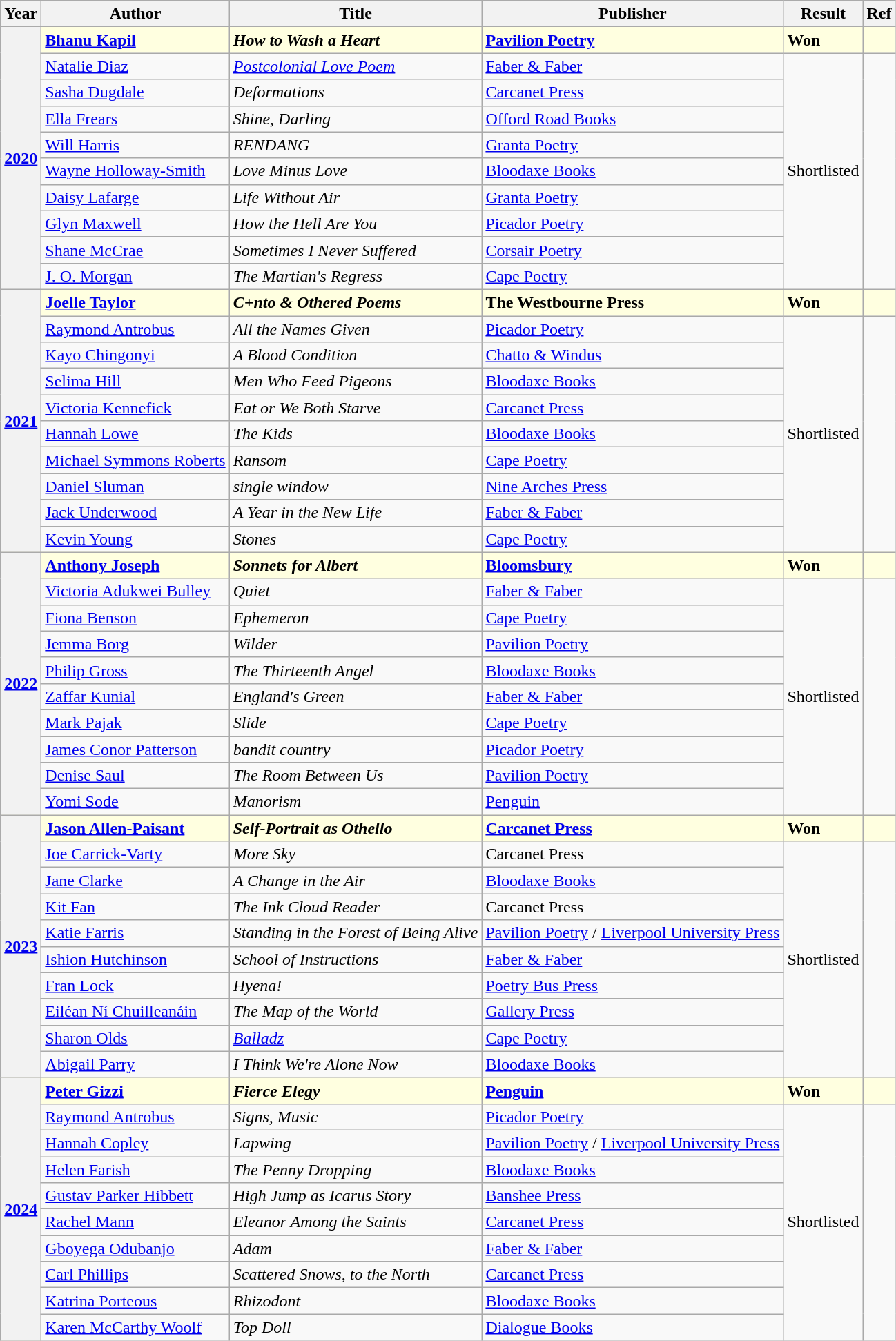<table class="wikitable sortable">
<tr>
<th>Year</th>
<th>Author</th>
<th>Title</th>
<th>Publisher</th>
<th>Result</th>
<th>Ref</th>
</tr>
<tr style="background-color:lightyellow;">
<th rowspan="10"><a href='#'>2020</a></th>
<td><strong><a href='#'>Bhanu Kapil</a></strong></td>
<td><strong><em>How to Wash a Heart</em></strong></td>
<td><a href='#'><strong>Pavilion Poetry</strong></a></td>
<td><strong>Won</strong></td>
<td></td>
</tr>
<tr>
<td><a href='#'>Natalie Diaz</a></td>
<td><em><a href='#'>Postcolonial Love Poem</a></em></td>
<td><a href='#'>Faber & Faber</a></td>
<td rowspan="9">Shortlisted</td>
<td rowspan="9"></td>
</tr>
<tr>
<td><a href='#'>Sasha Dugdale</a></td>
<td><em>Deformations</em></td>
<td><a href='#'>Carcanet Press</a></td>
</tr>
<tr>
<td><a href='#'>Ella Frears</a></td>
<td><em>Shine, Darling</em></td>
<td><a href='#'>Offord Road Books</a></td>
</tr>
<tr>
<td><a href='#'>Will Harris</a></td>
<td><em>RENDANG</em></td>
<td><a href='#'>Granta Poetry</a></td>
</tr>
<tr>
<td><a href='#'>Wayne Holloway-Smith</a></td>
<td><em>Love Minus Love</em></td>
<td><a href='#'>Bloodaxe Books</a></td>
</tr>
<tr>
<td><a href='#'>Daisy Lafarge</a></td>
<td><em>Life Without Air</em></td>
<td><a href='#'>Granta Poetry</a></td>
</tr>
<tr>
<td><a href='#'>Glyn Maxwell</a></td>
<td><em>How the Hell Are You</em></td>
<td><a href='#'>Picador Poetry</a></td>
</tr>
<tr>
<td><a href='#'>Shane McCrae</a></td>
<td><em>Sometimes I Never Suffered</em></td>
<td><a href='#'>Corsair Poetry</a></td>
</tr>
<tr>
<td><a href='#'>J. O. Morgan</a></td>
<td><em>The Martian's Regress</em></td>
<td><a href='#'>Cape Poetry</a></td>
</tr>
<tr style="background-color:lightyellow;">
<th rowspan="10"><a href='#'>2021</a></th>
<td><strong><a href='#'>Joelle Taylor</a></strong></td>
<td><strong><em>C+nto & Othered Poems</em></strong></td>
<td><strong>The Westbourne Press</strong></td>
<td><strong>Won</strong></td>
<td><strong><em></em></strong></td>
</tr>
<tr>
<td><a href='#'>Raymond Antrobus</a></td>
<td><em>All the Names Given</em></td>
<td><a href='#'>Picador Poetry</a></td>
<td rowspan="9">Shortlisted</td>
<td rowspan="9"></td>
</tr>
<tr>
<td><a href='#'>Kayo Chingonyi</a></td>
<td><em>A Blood Condition</em></td>
<td><a href='#'>Chatto & Windus</a></td>
</tr>
<tr>
<td><a href='#'>Selima Hill</a></td>
<td><em>Men Who Feed Pigeons</em></td>
<td><a href='#'>Bloodaxe Books</a></td>
</tr>
<tr>
<td><a href='#'>Victoria Kennefick</a></td>
<td><em>Eat or We Both Starve</em></td>
<td><a href='#'>Carcanet Press</a></td>
</tr>
<tr>
<td><a href='#'>Hannah Lowe</a></td>
<td><em>The Kids</em></td>
<td><a href='#'>Bloodaxe Books</a></td>
</tr>
<tr>
<td><a href='#'>Michael Symmons Roberts</a></td>
<td><em>Ransom</em></td>
<td><a href='#'>Cape Poetry</a></td>
</tr>
<tr>
<td><a href='#'>Daniel Sluman</a></td>
<td><em>single window</em></td>
<td><a href='#'>Nine Arches Press</a></td>
</tr>
<tr>
<td><a href='#'>Jack Underwood</a></td>
<td><em>A Year in the New Life</em></td>
<td><a href='#'>Faber & Faber</a></td>
</tr>
<tr>
<td><a href='#'>Kevin Young</a></td>
<td><em>Stones</em></td>
<td><a href='#'>Cape Poetry</a></td>
</tr>
<tr style="background-color:lightyellow;">
<th rowspan="10"><a href='#'>2022</a></th>
<td><strong><a href='#'>Anthony Joseph</a></strong></td>
<td><strong><em>Sonnets for Albert</em></strong></td>
<td><a href='#'><strong>Bloomsbury</strong></a></td>
<td><strong>Won</strong></td>
<td></td>
</tr>
<tr>
<td><a href='#'>Victoria Adukwei Bulley</a></td>
<td><em>Quiet</em></td>
<td><a href='#'>Faber & Faber</a></td>
<td rowspan="9">Shortlisted</td>
<td rowspan="9"></td>
</tr>
<tr>
<td><a href='#'>Fiona Benson</a></td>
<td><em>Ephemeron</em></td>
<td><a href='#'>Cape Poetry</a></td>
</tr>
<tr>
<td><a href='#'>Jemma Borg</a></td>
<td><em>Wilder</em></td>
<td><a href='#'>Pavilion Poetry</a></td>
</tr>
<tr>
<td><a href='#'>Philip Gross</a></td>
<td><em>The Thirteenth Angel</em></td>
<td><a href='#'>Bloodaxe Books</a></td>
</tr>
<tr>
<td><a href='#'>Zaffar Kunial</a></td>
<td><em>England's Green</em></td>
<td><a href='#'>Faber & Faber</a></td>
</tr>
<tr>
<td><a href='#'>Mark Pajak</a></td>
<td><em>Slide</em></td>
<td><a href='#'>Cape Poetry</a></td>
</tr>
<tr>
<td><a href='#'>James Conor Patterson</a></td>
<td><em>bandit country</em></td>
<td><a href='#'>Picador Poetry</a></td>
</tr>
<tr>
<td><a href='#'>Denise Saul</a></td>
<td><em>The Room Between Us</em></td>
<td><a href='#'>Pavilion Poetry</a></td>
</tr>
<tr>
<td><a href='#'>Yomi Sode</a></td>
<td><em>Manorism</em></td>
<td><a href='#'>Penguin</a></td>
</tr>
<tr style="background-color:lightyellow;">
<th rowspan="10"><a href='#'>2023</a></th>
<td><strong><a href='#'>Jason Allen-Paisant</a></strong></td>
<td><strong><em>Self-Portrait as Othello</em></strong></td>
<td><strong><a href='#'>Carcanet Press</a></strong></td>
<td><strong>Won</strong></td>
<td></td>
</tr>
<tr>
<td><a href='#'>Joe Carrick-Varty</a></td>
<td><em>More Sky</em></td>
<td>Carcanet Press</td>
<td rowspan="9">Shortlisted</td>
<td rowspan="9"></td>
</tr>
<tr>
<td><a href='#'>Jane Clarke</a></td>
<td><em>A Change in the Air</em></td>
<td><a href='#'>Bloodaxe Books</a></td>
</tr>
<tr>
<td><a href='#'>Kit Fan</a></td>
<td><em>The Ink Cloud Reader</em></td>
<td>Carcanet Press</td>
</tr>
<tr>
<td><a href='#'>Katie Farris</a></td>
<td><em>Standing in the Forest of Being Alive</em></td>
<td><a href='#'>Pavilion Poetry</a> / <a href='#'>Liverpool University Press</a></td>
</tr>
<tr>
<td><a href='#'>Ishion Hutchinson</a></td>
<td><em>School of Instructions</em></td>
<td><a href='#'>Faber & Faber</a></td>
</tr>
<tr>
<td><a href='#'>Fran Lock</a></td>
<td><em>Hyena!</em></td>
<td><a href='#'>Poetry Bus Press</a></td>
</tr>
<tr>
<td><a href='#'>Eiléan Ní Chuilleanáin</a></td>
<td><em>The Map of the World</em></td>
<td><a href='#'>Gallery Press</a></td>
</tr>
<tr>
<td><a href='#'>Sharon Olds</a></td>
<td><em><a href='#'>Balladz</a></em></td>
<td><a href='#'>Cape Poetry</a></td>
</tr>
<tr>
<td><a href='#'>Abigail Parry</a></td>
<td><em>I Think We're Alone Now</em></td>
<td><a href='#'>Bloodaxe Books</a></td>
</tr>
<tr style="background-color:lightyellow;">
<th rowspan="10"><a href='#'>2024</a></th>
<td><strong><a href='#'>Peter Gizzi</a></strong></td>
<td><strong><em>Fierce Elegy</em></strong></td>
<td><strong><a href='#'>Penguin</a></strong></td>
<td><strong>Won</strong></td>
<td></td>
</tr>
<tr>
<td><a href='#'>Raymond Antrobus</a></td>
<td><em>Signs, Music</em></td>
<td><a href='#'>Picador Poetry</a></td>
<td rowspan="9">Shortlisted</td>
<td rowspan=9></td>
</tr>
<tr>
<td><a href='#'>Hannah Copley</a></td>
<td><em>Lapwing</em></td>
<td><a href='#'>Pavilion Poetry</a> / <a href='#'>Liverpool University Press</a></td>
</tr>
<tr>
<td><a href='#'>Helen Farish</a></td>
<td><em>The Penny Dropping</em></td>
<td><a href='#'>Bloodaxe Books</a></td>
</tr>
<tr>
<td><a href='#'>Gustav Parker Hibbett</a></td>
<td><em>High Jump as Icarus Story</em></td>
<td><a href='#'>Banshee Press</a></td>
</tr>
<tr>
<td><a href='#'>Rachel Mann</a></td>
<td><em>Eleanor Among the Saints</em></td>
<td><a href='#'>Carcanet Press</a></td>
</tr>
<tr>
<td><a href='#'>Gboyega Odubanjo</a></td>
<td><em>Adam</em></td>
<td><a href='#'>Faber & Faber</a></td>
</tr>
<tr>
<td><a href='#'>Carl Phillips</a></td>
<td><em>Scattered Snows, to the North</em></td>
<td><a href='#'>Carcanet Press</a></td>
</tr>
<tr>
<td><a href='#'>Katrina Porteous</a></td>
<td><em>Rhizodont</em></td>
<td><a href='#'>Bloodaxe Books</a></td>
</tr>
<tr>
<td><a href='#'>Karen McCarthy Woolf</a></td>
<td><em>Top Doll</em></td>
<td><a href='#'>Dialogue Books</a></td>
</tr>
</table>
